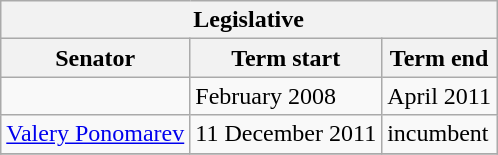<table class="wikitable sortable">
<tr>
<th colspan=3>Legislative</th>
</tr>
<tr>
<th>Senator</th>
<th>Term start</th>
<th>Term end</th>
</tr>
<tr>
<td></td>
<td>February 2008</td>
<td>April 2011</td>
</tr>
<tr>
<td><a href='#'>Valery Ponomarev</a></td>
<td>11 December 2011</td>
<td>incumbent</td>
</tr>
<tr>
</tr>
</table>
